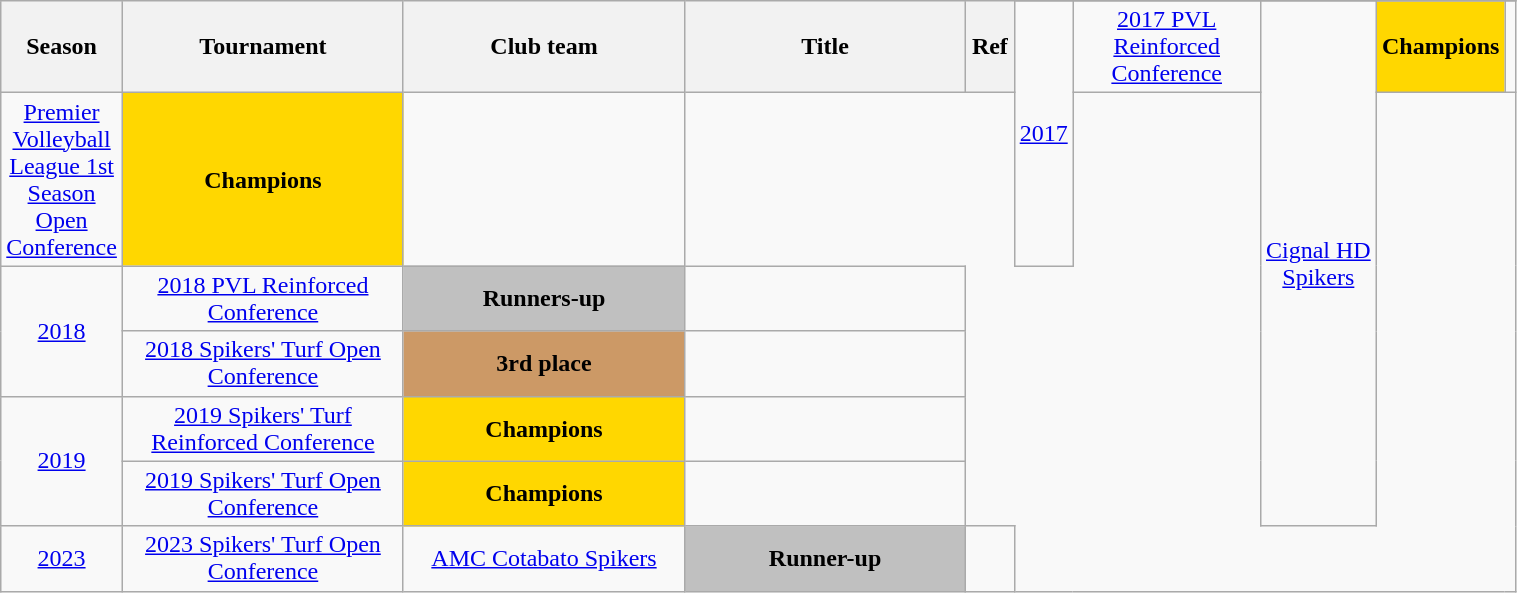<table class="wikitable sortable" style="text-align:center" width="80%">
<tr>
<th style="width:25px;" rowspan="2">Season</th>
<th style="width:180px;" rowspan="2">Tournament</th>
<th style="width:180px;" rowspan="2">Club team</th>
<th style="width:180px;" rowspan="2">Title</th>
<th style="width:25px;" rowspan="2">Ref</th>
</tr>
<tr align=center>
<td rowspan=2><a href='#'>2017</a></td>
<td><a href='#'>2017 PVL Reinforced Conference</a></td>
<td rowspan=6><a href='#'>Cignal HD Spikers</a></td>
<td style="background:gold"><strong>Champions</strong></td>
<td></td>
</tr>
<tr align=center>
<td><a href='#'>Premier Volleyball League 1st Season Open Conference</a></td>
<td style="background:gold"><strong>Champions</strong></td>
<td></td>
</tr>
<tr align=center>
<td rowspan=2><a href='#'>2018</a></td>
<td><a href='#'>2018 PVL Reinforced Conference</a></td>
<td style="background:silver"><strong>Runners-up</strong></td>
<td></td>
</tr>
<tr align=center>
<td><a href='#'>2018 Spikers' Turf Open Conference</a></td>
<td style="background:#CC9966;"><strong>3rd place</strong></td>
<td></td>
</tr>
<tr align=center>
<td rowspan=2><a href='#'>2019</a></td>
<td><a href='#'>2019 Spikers' Turf Reinforced Conference</a></td>
<td style="background:gold"><strong>Champions</strong></td>
<td></td>
</tr>
<tr align=center>
<td><a href='#'>2019 Spikers' Turf Open Conference</a></td>
<td style="background:gold"><strong>Champions</strong></td>
<td></td>
</tr>
<tr align=center>
<td><a href='#'>2023</a></td>
<td><a href='#'>2023 Spikers' Turf Open Conference</a></td>
<td><a href='#'>AMC Cotabato Spikers</a></td>
<td style="background:silver;"><strong>Runner-up</strong></td>
<td></td>
</tr>
</table>
